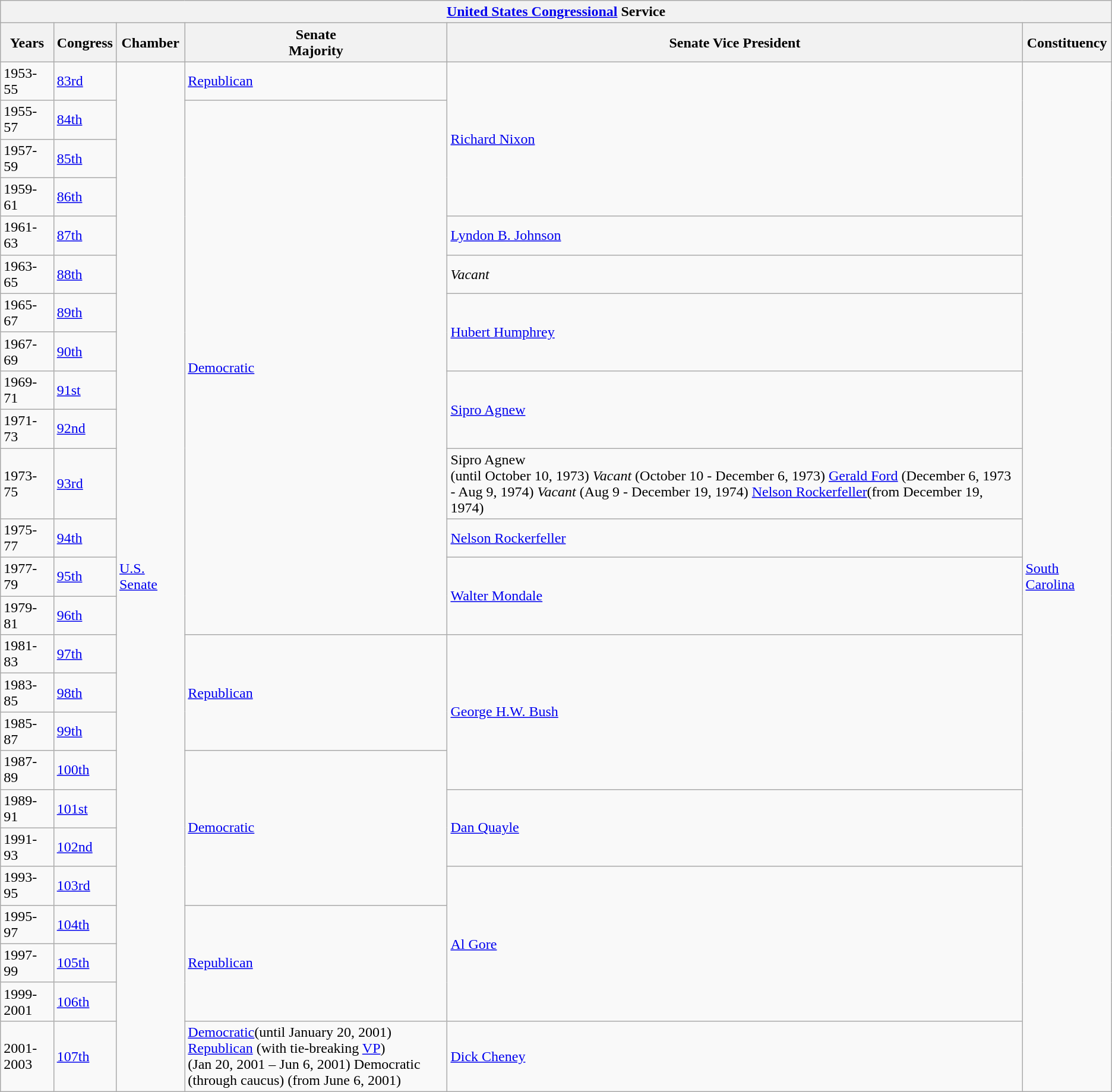<table class="wikitable">
<tr>
<th colspan="6"><a href='#'>United States Congressional</a> Service</th>
</tr>
<tr>
<th>Years</th>
<th>Congress</th>
<th>Chamber</th>
<th>Senate<br>Majority</th>
<th>Senate Vice President</th>
<th>Constituency</th>
</tr>
<tr>
<td>1953-55</td>
<td><a href='#'>83rd</a></td>
<td rowspan="25"><a href='#'>U.S. Senate</a></td>
<td><a href='#'>Republican</a></td>
<td rowspan="4"><a href='#'>Richard Nixon</a></td>
<td rowspan="25"><a href='#'>South Carolina</a></td>
</tr>
<tr>
<td>1955-57</td>
<td><a href='#'>84th</a></td>
<td rowspan="13"><a href='#'>Democratic</a></td>
</tr>
<tr>
<td>1957-59</td>
<td><a href='#'>85th</a></td>
</tr>
<tr>
<td>1959-61</td>
<td><a href='#'>86th</a></td>
</tr>
<tr>
<td>1961-63</td>
<td><a href='#'>87th</a></td>
<td><a href='#'>Lyndon B. Johnson</a></td>
</tr>
<tr>
<td>1963-65</td>
<td><a href='#'>88th</a></td>
<td><em>Vacant</em></td>
</tr>
<tr>
<td>1965-67</td>
<td><a href='#'>89th</a></td>
<td rowspan="2"><a href='#'>Hubert Humphrey</a></td>
</tr>
<tr>
<td>1967-69</td>
<td><a href='#'>90th</a></td>
</tr>
<tr>
<td>1969-71</td>
<td><a href='#'>91st</a></td>
<td rowspan="2"><a href='#'>Sipro Agnew</a></td>
</tr>
<tr>
<td>1971-73</td>
<td><a href='#'>92nd</a></td>
</tr>
<tr>
<td>1973-75</td>
<td><a href='#'>93rd</a></td>
<td>Sipro Agnew<br>(until October 10, 1973)
<em>Vacant</em>
(October 10 - December 6, 1973) 
<a href='#'>Gerald Ford</a> (December 6, 1973 - Aug 9, 1974)
<em>Vacant</em>
(Aug 9 - December 19, 1974)
<a href='#'>Nelson Rockerfeller</a>(from December 19, 1974)</td>
</tr>
<tr>
<td>1975-77</td>
<td><a href='#'>94th</a></td>
<td><a href='#'>Nelson Rockerfeller</a></td>
</tr>
<tr>
<td>1977-79</td>
<td><a href='#'>95th</a></td>
<td rowspan="2"><a href='#'>Walter Mondale</a></td>
</tr>
<tr>
<td>1979-81</td>
<td><a href='#'>96th</a></td>
</tr>
<tr>
<td>1981-83</td>
<td><a href='#'>97th</a></td>
<td rowspan="3"><a href='#'>Republican</a></td>
<td rowspan="4"><a href='#'>George H.W. Bush</a></td>
</tr>
<tr>
<td>1983-85</td>
<td><a href='#'>98th</a></td>
</tr>
<tr>
<td>1985-87</td>
<td><a href='#'>99th</a></td>
</tr>
<tr>
<td>1987-89</td>
<td><a href='#'>100th</a></td>
<td rowspan="4"><a href='#'>Democratic</a></td>
</tr>
<tr>
<td>1989-91</td>
<td><a href='#'>101st</a></td>
<td rowspan="2"><a href='#'>Dan Quayle</a></td>
</tr>
<tr>
<td>1991-93</td>
<td><a href='#'>102nd</a></td>
</tr>
<tr>
<td>1993-95</td>
<td><a href='#'>103rd</a></td>
<td rowspan="4"><a href='#'>Al Gore</a></td>
</tr>
<tr>
<td>1995-97</td>
<td><a href='#'>104th</a></td>
<td rowspan="3"><a href='#'>Republican</a></td>
</tr>
<tr>
<td>1997-99</td>
<td><a href='#'>105th</a></td>
</tr>
<tr>
<td>1999-2001</td>
<td><a href='#'>106th</a></td>
</tr>
<tr>
<td>2001-2003</td>
<td><a href='#'>107th</a></td>
<td><a href='#'>Democratic</a>(until January 20, 2001)<br><a href='#'>Republican</a>
(with tie-breaking <a href='#'>VP</a>)<br>(Jan 20, 2001 – Jun 6, 2001)
Democratic 
(through caucus)
(from June 6, 2001)</td>
<td><a href='#'>Dick Cheney</a></td>
</tr>
</table>
